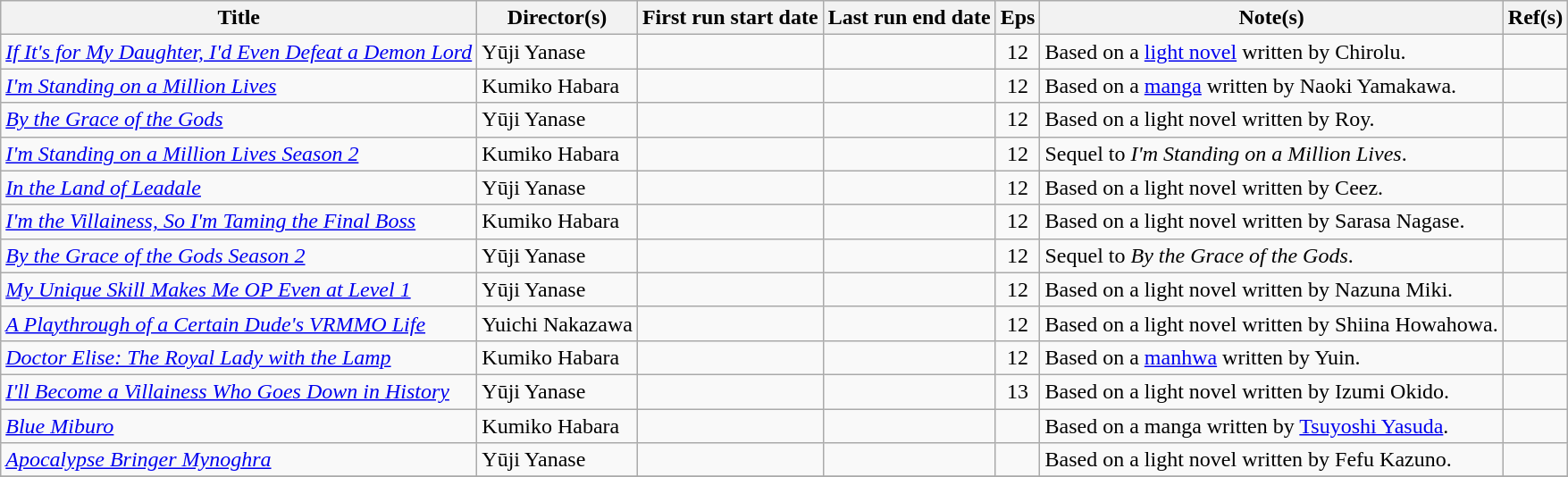<table class="wikitable sortable">
<tr>
<th scope="col">Title</th>
<th scope="col">Director(s)</th>
<th scope="col" nowrap>First run start date</th>
<th scope="col" nowrap>Last run end date</th>
<th scope="col" class="unsortable">Eps</th>
<th scope="col" class="unsortable">Note(s)</th>
<th scope="col" class="unsortable">Ref(s)</th>
</tr>
<tr>
<td><em><a href='#'>If It's for My Daughter, I'd Even Defeat a Demon Lord</a></em></td>
<td>Yūji Yanase</td>
<td></td>
<td></td>
<td style="text-align:center">12</td>
<td>Based on a <a href='#'>light novel</a> written by Chirolu.</td>
<td style="text-align:center"></td>
</tr>
<tr>
<td><em><a href='#'>I'm Standing on a Million Lives</a></em></td>
<td>Kumiko Habara</td>
<td></td>
<td></td>
<td style="text-align:center">12</td>
<td>Based on a <a href='#'>manga</a> written by Naoki Yamakawa.</td>
<td style="text-align:center"></td>
</tr>
<tr>
<td><em><a href='#'>By the Grace of the Gods</a></em></td>
<td>Yūji Yanase</td>
<td></td>
<td></td>
<td style="text-align:center">12</td>
<td>Based on a light novel written by Roy.</td>
<td style="text-align:center"></td>
</tr>
<tr>
<td><em><a href='#'>I'm Standing on a Million Lives Season 2</a></em></td>
<td>Kumiko Habara</td>
<td></td>
<td></td>
<td style="text-align:center">12</td>
<td>Sequel to <em>I'm Standing on a Million Lives</em>.</td>
<td style="text-align:center"></td>
</tr>
<tr>
<td><em><a href='#'>In the Land of Leadale</a></em></td>
<td>Yūji Yanase</td>
<td></td>
<td></td>
<td style="text-align:center">12</td>
<td>Based on a light novel written by Ceez.</td>
<td style="text-align:center"></td>
</tr>
<tr>
<td><em><a href='#'>I'm the Villainess, So I'm Taming the Final Boss</a></em></td>
<td>Kumiko Habara</td>
<td></td>
<td></td>
<td style="text-align:center">12</td>
<td>Based on a light novel written by Sarasa Nagase.</td>
<td style="text-align:center"></td>
</tr>
<tr>
<td><em><a href='#'>By the Grace of the Gods Season 2</a></em></td>
<td>Yūji Yanase</td>
<td></td>
<td></td>
<td style="text-align:center">12</td>
<td>Sequel to <em>By the Grace of the Gods</em>.</td>
<td style="text-align:center"></td>
</tr>
<tr>
<td><em><a href='#'>My Unique Skill Makes Me OP Even at Level 1</a></em></td>
<td>Yūji Yanase</td>
<td></td>
<td></td>
<td style="text-align:center">12</td>
<td>Based on a light novel written by Nazuna Miki.</td>
<td style="text-align:center"></td>
</tr>
<tr>
<td><em><a href='#'>A Playthrough of a Certain Dude's VRMMO Life</a></em></td>
<td>Yuichi Nakazawa</td>
<td></td>
<td></td>
<td style="text-align:center">12</td>
<td>Based on a light novel written by Shiina Howahowa.</td>
<td style="text-align:center"></td>
</tr>
<tr>
<td><em><a href='#'>Doctor Elise: The Royal Lady with the Lamp</a></em></td>
<td>Kumiko Habara</td>
<td></td>
<td></td>
<td style="text-align:center">12</td>
<td>Based on a <a href='#'>manhwa</a> written by Yuin.</td>
<td style="text-align:center"></td>
</tr>
<tr>
<td><em><a href='#'>I'll Become a Villainess Who Goes Down in History</a></em></td>
<td>Yūji Yanase</td>
<td></td>
<td></td>
<td style="text-align:center">13</td>
<td>Based on a light novel written by Izumi Okido.</td>
<td style="text-align:center"></td>
</tr>
<tr>
<td><em><a href='#'>Blue Miburo</a></em></td>
<td>Kumiko Habara</td>
<td></td>
<td></td>
<td style="text-align:center"></td>
<td>Based on a manga written by <a href='#'>Tsuyoshi Yasuda</a>.</td>
<td style="text-align:center"></td>
</tr>
<tr>
<td><em><a href='#'>Apocalypse Bringer Mynoghra</a></em></td>
<td>Yūji Yanase</td>
<td></td>
<td></td>
<td style="text-align:center"></td>
<td>Based on a light novel written by Fefu Kazuno.</td>
<td style="text-align:center"></td>
</tr>
<tr>
</tr>
</table>
